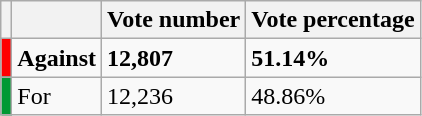<table class="wikitable">
<tr>
<th></th>
<th></th>
<th>Vote number</th>
<th>Vote percentage</th>
</tr>
<tr>
<td style="color:inherit;background:#ff0000"></td>
<td><strong>Against</strong></td>
<td><strong>12,807</strong></td>
<td><strong>51.14%</strong></td>
</tr>
<tr>
<td style="color:inherit;background:#009933"></td>
<td>For</td>
<td>12,236</td>
<td>48.86%</td>
</tr>
</table>
